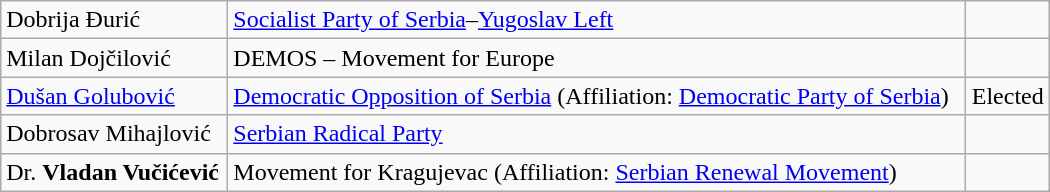<table style="width:700px;" class="wikitable">
<tr>
<td align="left">Dobrija Đurić</td>
<td align="left"><a href='#'>Socialist Party of Serbia</a>–<a href='#'>Yugoslav Left</a></td>
<td align="right"></td>
</tr>
<tr>
<td align="left">Milan Dojčilović</td>
<td align="left">DEMOS – Movement for Europe</td>
<td align="right"></td>
</tr>
<tr>
<td align="left"><a href='#'>Dušan Golubović</a></td>
<td align="left"><a href='#'>Democratic Opposition of Serbia</a> (Affiliation: <a href='#'>Democratic Party of Serbia</a>)</td>
<td align="right">Elected</td>
</tr>
<tr>
<td align="left">Dobrosav Mihajlović</td>
<td align="left"><a href='#'>Serbian Radical Party</a></td>
<td align="right"></td>
</tr>
<tr>
<td align="left">Dr. <strong>Vladan Vučićević</strong></td>
<td align="left">Movement for Kragujevac (Affiliation: <a href='#'>Serbian Renewal Movement</a>)</td>
<td align="right"></td>
</tr>
</table>
